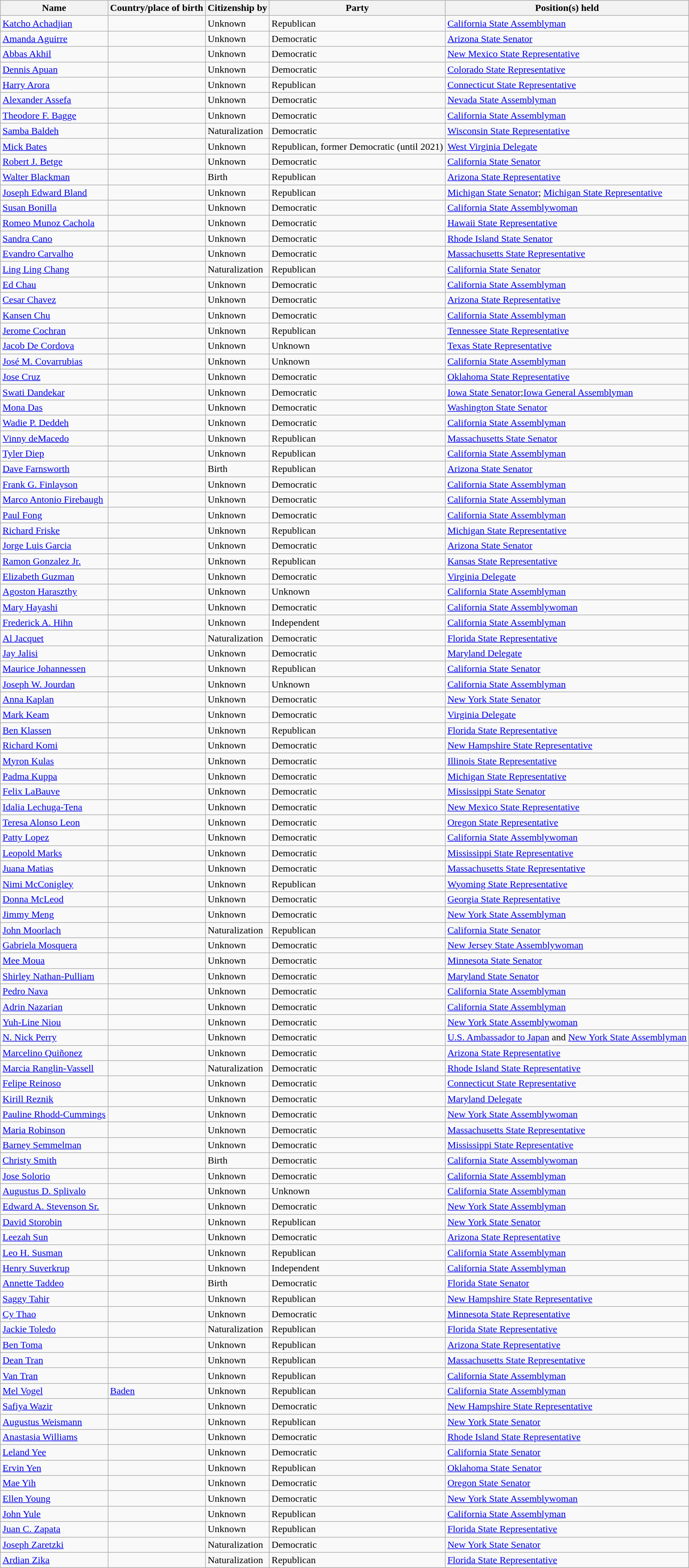<table class="wikitable sortable">
<tr>
<th>Name</th>
<th>Country/place of birth</th>
<th>Citizenship by</th>
<th>Party</th>
<th>Position(s) held</th>
</tr>
<tr>
<td><a href='#'>Katcho Achadjian</a></td>
<td></td>
<td>Unknown</td>
<td>Republican</td>
<td><a href='#'>California State Assemblyman</a></td>
</tr>
<tr>
<td><a href='#'>Amanda Aguirre</a></td>
<td></td>
<td>Unknown</td>
<td>Democratic</td>
<td><a href='#'>Arizona State Senator</a></td>
</tr>
<tr>
<td><a href='#'>Abbas Akhil</a></td>
<td></td>
<td>Unknown</td>
<td>Democratic</td>
<td><a href='#'>New Mexico State Representative</a></td>
</tr>
<tr>
<td><a href='#'>Dennis Apuan</a></td>
<td></td>
<td>Unknown</td>
<td>Democratic</td>
<td><a href='#'>Colorado State Representative</a></td>
</tr>
<tr>
<td><a href='#'>Harry Arora</a></td>
<td></td>
<td>Unknown</td>
<td>Republican</td>
<td><a href='#'>Connecticut State Representative</a></td>
</tr>
<tr>
<td><a href='#'>Alexander Assefa</a></td>
<td></td>
<td>Unknown</td>
<td>Democratic</td>
<td><a href='#'>Nevada State Assemblyman</a></td>
</tr>
<tr>
<td><a href='#'>Theodore F. Bagge</a></td>
<td></td>
<td>Unknown</td>
<td>Democratic</td>
<td><a href='#'>California State Assemblyman</a></td>
</tr>
<tr>
<td><a href='#'>Samba Baldeh</a></td>
<td></td>
<td>Naturalization</td>
<td>Democratic</td>
<td><a href='#'>Wisconsin State Representative</a></td>
</tr>
<tr>
<td><a href='#'>Mick Bates</a></td>
<td></td>
<td>Unknown</td>
<td>Republican, former Democratic (until 2021)</td>
<td><a href='#'>West Virginia Delegate</a></td>
</tr>
<tr>
<td><a href='#'>Robert J. Betge</a></td>
<td></td>
<td>Unknown</td>
<td>Democratic</td>
<td><a href='#'>California State Senator</a></td>
</tr>
<tr>
<td><a href='#'>Walter Blackman</a></td>
<td></td>
<td>Birth</td>
<td>Republican</td>
<td><a href='#'>Arizona State Representative</a></td>
</tr>
<tr>
<td><a href='#'>Joseph Edward Bland</a></td>
<td></td>
<td>Unknown</td>
<td>Republican</td>
<td><a href='#'>Michigan State Senator</a>; <a href='#'>Michigan State Representative</a></td>
</tr>
<tr>
<td><a href='#'>Susan Bonilla</a></td>
<td></td>
<td>Unknown</td>
<td>Democratic</td>
<td><a href='#'>California State Assemblywoman</a></td>
</tr>
<tr>
<td><a href='#'>Romeo Munoz Cachola</a></td>
<td></td>
<td>Unknown</td>
<td>Democratic</td>
<td><a href='#'>Hawaii State Representative</a></td>
</tr>
<tr>
<td><a href='#'>Sandra Cano</a></td>
<td></td>
<td>Unknown</td>
<td>Democratic</td>
<td><a href='#'>Rhode Island State Senator</a></td>
</tr>
<tr>
<td><a href='#'>Evandro Carvalho</a></td>
<td></td>
<td>Unknown</td>
<td>Democratic</td>
<td><a href='#'>Massachusetts State Representative</a></td>
</tr>
<tr>
<td><a href='#'>Ling Ling Chang</a></td>
<td></td>
<td>Naturalization</td>
<td>Republican</td>
<td><a href='#'>California State Senator</a></td>
</tr>
<tr>
<td><a href='#'>Ed Chau</a></td>
<td></td>
<td>Unknown</td>
<td>Democratic</td>
<td><a href='#'>California State Assemblyman</a></td>
</tr>
<tr>
<td><a href='#'>Cesar Chavez</a></td>
<td></td>
<td>Unknown</td>
<td>Democratic</td>
<td><a href='#'>Arizona State Representative</a></td>
</tr>
<tr>
<td><a href='#'>Kansen Chu</a></td>
<td></td>
<td>Unknown</td>
<td>Democratic</td>
<td><a href='#'>California State Assemblyman</a></td>
</tr>
<tr>
<td><a href='#'>Jerome Cochran</a></td>
<td></td>
<td>Unknown</td>
<td>Republican</td>
<td><a href='#'>Tennessee State Representative</a></td>
</tr>
<tr>
<td><a href='#'>Jacob De Cordova</a></td>
<td></td>
<td>Unknown</td>
<td>Unknown</td>
<td><a href='#'>Texas State Representative</a></td>
</tr>
<tr>
<td><a href='#'>José M. Covarrubias</a></td>
<td></td>
<td>Unknown</td>
<td>Unknown</td>
<td><a href='#'>California State Assemblyman</a></td>
</tr>
<tr>
<td><a href='#'>Jose Cruz</a></td>
<td></td>
<td>Unknown</td>
<td>Democratic</td>
<td><a href='#'>Oklahoma State Representative</a></td>
</tr>
<tr>
<td><a href='#'>Swati Dandekar</a></td>
<td></td>
<td>Unknown</td>
<td>Democratic</td>
<td><a href='#'>Iowa State Senator</a>;<a href='#'>Iowa General Assemblyman</a></td>
</tr>
<tr>
<td><a href='#'>Mona Das</a></td>
<td></td>
<td>Unknown</td>
<td>Democratic</td>
<td><a href='#'>Washington State Senator</a></td>
</tr>
<tr>
<td><a href='#'>Wadie P. Deddeh</a></td>
<td></td>
<td>Unknown</td>
<td>Democratic</td>
<td><a href='#'>California State Assemblyman</a></td>
</tr>
<tr>
<td><a href='#'>Vinny deMacedo</a></td>
<td></td>
<td>Unknown</td>
<td>Republican</td>
<td><a href='#'>Massachusetts State Senator</a></td>
</tr>
<tr>
<td><a href='#'>Tyler Diep</a></td>
<td></td>
<td>Unknown</td>
<td>Republican</td>
<td><a href='#'>California State Assemblyman</a></td>
</tr>
<tr>
<td><a href='#'>Dave Farnsworth</a></td>
<td></td>
<td>Birth</td>
<td>Republican</td>
<td><a href='#'>Arizona State Senator</a></td>
</tr>
<tr>
<td><a href='#'>Frank G. Finlayson</a></td>
<td></td>
<td>Unknown</td>
<td>Democratic</td>
<td><a href='#'>California State Assemblyman</a></td>
</tr>
<tr>
<td><a href='#'>Marco Antonio Firebaugh</a></td>
<td></td>
<td>Unknown</td>
<td>Democratic</td>
<td><a href='#'>California State Assemblyman</a></td>
</tr>
<tr>
<td><a href='#'>Paul Fong</a></td>
<td></td>
<td>Unknown</td>
<td>Democratic</td>
<td><a href='#'>California State Assemblyman</a></td>
</tr>
<tr>
<td><a href='#'>Richard Friske</a></td>
<td></td>
<td>Unknown</td>
<td>Republican</td>
<td><a href='#'>Michigan State Representative</a></td>
</tr>
<tr>
<td><a href='#'>Jorge Luis Garcia</a></td>
<td></td>
<td>Unknown</td>
<td>Democratic</td>
<td><a href='#'>Arizona State Senator</a></td>
</tr>
<tr>
<td><a href='#'>Ramon Gonzalez Jr.</a></td>
<td></td>
<td>Unknown</td>
<td>Republican</td>
<td><a href='#'>Kansas State Representative</a></td>
</tr>
<tr>
<td><a href='#'>Elizabeth Guzman</a></td>
<td></td>
<td>Unknown</td>
<td>Democratic</td>
<td><a href='#'>Virginia Delegate</a></td>
</tr>
<tr>
<td><a href='#'>Agoston Haraszthy</a></td>
<td></td>
<td>Unknown</td>
<td>Unknown</td>
<td><a href='#'>California State Assemblyman</a></td>
</tr>
<tr>
<td><a href='#'>Mary Hayashi</a></td>
<td></td>
<td>Unknown</td>
<td>Democratic</td>
<td><a href='#'>California State Assemblywoman</a></td>
</tr>
<tr>
<td><a href='#'>Frederick A. Hihn</a></td>
<td></td>
<td>Unknown</td>
<td>Independent</td>
<td><a href='#'>California State Assemblyman</a></td>
</tr>
<tr>
<td><a href='#'>Al Jacquet</a></td>
<td></td>
<td>Naturalization</td>
<td>Democratic</td>
<td><a href='#'>Florida State Representative</a></td>
</tr>
<tr>
<td><a href='#'>Jay Jalisi</a></td>
<td></td>
<td>Unknown</td>
<td>Democratic</td>
<td><a href='#'>Maryland Delegate</a></td>
</tr>
<tr>
<td><a href='#'>Maurice Johannessen</a></td>
<td></td>
<td>Unknown</td>
<td>Republican</td>
<td><a href='#'>California State Senator</a></td>
</tr>
<tr>
<td><a href='#'>Joseph W. Jourdan</a></td>
<td></td>
<td>Unknown</td>
<td>Unknown</td>
<td><a href='#'>California State Assemblyman</a></td>
</tr>
<tr>
<td><a href='#'>Anna Kaplan</a></td>
<td></td>
<td>Unknown</td>
<td>Democratic</td>
<td><a href='#'>New York State Senator</a></td>
</tr>
<tr>
<td><a href='#'>Mark Keam</a></td>
<td></td>
<td>Unknown</td>
<td>Democratic</td>
<td><a href='#'>Virginia Delegate</a></td>
</tr>
<tr>
<td><a href='#'>Ben Klassen</a></td>
<td></td>
<td>Unknown</td>
<td>Republican</td>
<td><a href='#'>Florida State Representative</a></td>
</tr>
<tr>
<td><a href='#'>Richard Komi</a></td>
<td></td>
<td>Unknown</td>
<td>Democratic</td>
<td><a href='#'>New Hampshire State Representative</a></td>
</tr>
<tr>
<td><a href='#'>Myron Kulas</a></td>
<td></td>
<td>Unknown</td>
<td>Democratic</td>
<td><a href='#'>Illinois State Representative</a></td>
</tr>
<tr>
<td><a href='#'>Padma Kuppa</a></td>
<td></td>
<td>Unknown</td>
<td>Democratic</td>
<td><a href='#'>Michigan State Representative</a></td>
</tr>
<tr>
<td><a href='#'>Felix LaBauve</a></td>
<td></td>
<td>Unknown</td>
<td>Democratic</td>
<td><a href='#'>Mississippi State Senator</a></td>
</tr>
<tr>
<td><a href='#'>Idalia Lechuga-Tena</a></td>
<td></td>
<td>Unknown</td>
<td>Democratic</td>
<td><a href='#'>New Mexico State Representative</a></td>
</tr>
<tr>
<td><a href='#'>Teresa Alonso Leon</a></td>
<td></td>
<td>Unknown</td>
<td>Democratic</td>
<td><a href='#'>Oregon State Representative</a></td>
</tr>
<tr>
<td><a href='#'>Patty Lopez</a></td>
<td></td>
<td>Unknown</td>
<td>Democratic</td>
<td><a href='#'>California State Assemblywoman</a></td>
</tr>
<tr>
<td><a href='#'>Leopold Marks</a></td>
<td></td>
<td>Unknown</td>
<td>Democratic</td>
<td><a href='#'>Mississippi State Representative</a></td>
</tr>
<tr>
<td><a href='#'>Juana Matias</a></td>
<td></td>
<td>Unknown</td>
<td>Democratic</td>
<td><a href='#'>Massachusetts State Representative</a></td>
</tr>
<tr>
<td><a href='#'>Nimi McConigley</a></td>
<td></td>
<td>Unknown</td>
<td>Republican</td>
<td><a href='#'>Wyoming State Representative</a></td>
</tr>
<tr>
<td><a href='#'>Donna McLeod</a></td>
<td></td>
<td>Unknown</td>
<td>Democratic</td>
<td><a href='#'>Georgia State Representative</a></td>
</tr>
<tr>
<td><a href='#'>Jimmy Meng</a></td>
<td></td>
<td>Unknown</td>
<td>Democratic</td>
<td><a href='#'>New York State Assemblyman</a></td>
</tr>
<tr>
<td><a href='#'>John Moorlach</a></td>
<td></td>
<td>Naturalization</td>
<td>Republican</td>
<td><a href='#'>California State Senator</a></td>
</tr>
<tr>
<td><a href='#'>Gabriela Mosquera</a></td>
<td></td>
<td>Unknown</td>
<td>Democratic</td>
<td><a href='#'>New Jersey State Assemblywoman</a></td>
</tr>
<tr>
<td><a href='#'>Mee Moua</a></td>
<td></td>
<td>Unknown</td>
<td>Democratic</td>
<td><a href='#'>Minnesota State Senator</a></td>
</tr>
<tr>
<td><a href='#'>Shirley Nathan-Pulliam</a></td>
<td></td>
<td>Unknown</td>
<td>Democratic</td>
<td><a href='#'>Maryland State Senator</a></td>
</tr>
<tr>
<td><a href='#'>Pedro Nava</a></td>
<td></td>
<td>Unknown</td>
<td>Democratic</td>
<td><a href='#'>California State Assemblyman</a></td>
</tr>
<tr>
<td><a href='#'>Adrin Nazarian</a></td>
<td></td>
<td>Unknown</td>
<td>Democratic</td>
<td><a href='#'>California State Assemblyman</a></td>
</tr>
<tr>
<td><a href='#'>Yuh-Line Niou</a></td>
<td></td>
<td>Unknown</td>
<td>Democratic</td>
<td><a href='#'>New York State Assemblywoman</a></td>
</tr>
<tr>
<td><a href='#'>N. Nick Perry</a></td>
<td></td>
<td>Unknown</td>
<td>Democratic</td>
<td><a href='#'>U.S. Ambassador to Japan</a> and <a href='#'>New York State Assemblyman</a></td>
</tr>
<tr>
<td><a href='#'>Marcelino Quiñonez</a></td>
<td></td>
<td>Unknown</td>
<td>Democratic</td>
<td><a href='#'>Arizona State Representative</a></td>
</tr>
<tr>
<td><a href='#'>Marcia Ranglin-Vassell</a></td>
<td></td>
<td>Naturalization</td>
<td>Democratic</td>
<td><a href='#'>Rhode Island State Representative</a></td>
</tr>
<tr>
<td><a href='#'>Felipe Reinoso</a></td>
<td></td>
<td>Unknown</td>
<td>Democratic</td>
<td><a href='#'>Connecticut State Representative</a></td>
</tr>
<tr>
<td><a href='#'>Kirill Reznik</a></td>
<td></td>
<td>Unknown</td>
<td>Democratic</td>
<td><a href='#'>Maryland Delegate</a></td>
</tr>
<tr>
<td><a href='#'>Pauline Rhodd-Cummings</a></td>
<td></td>
<td>Unknown</td>
<td>Democratic</td>
<td><a href='#'>New York State Assemblywoman</a></td>
</tr>
<tr>
<td><a href='#'>Maria Robinson</a></td>
<td></td>
<td>Unknown</td>
<td>Democratic</td>
<td><a href='#'>Massachusetts State Representative</a></td>
</tr>
<tr>
<td><a href='#'>Barney Semmelman</a></td>
<td></td>
<td>Unknown</td>
<td>Democratic</td>
<td><a href='#'>Mississippi State Representative</a></td>
</tr>
<tr>
<td><a href='#'>Christy Smith</a></td>
<td></td>
<td>Birth</td>
<td>Democratic</td>
<td><a href='#'>California State Assemblywoman</a></td>
</tr>
<tr>
<td><a href='#'>Jose Solorio</a></td>
<td></td>
<td>Unknown</td>
<td>Democratic</td>
<td><a href='#'>California State Assemblyman</a></td>
</tr>
<tr>
<td><a href='#'>Augustus D. Splivalo</a></td>
<td></td>
<td>Unknown</td>
<td>Unknown</td>
<td><a href='#'>California State Assemblyman</a></td>
</tr>
<tr>
<td><a href='#'>Edward A. Stevenson Sr.</a></td>
<td></td>
<td>Unknown</td>
<td>Democratic</td>
<td><a href='#'>New York State Assemblyman</a></td>
</tr>
<tr>
<td><a href='#'>David Storobin</a></td>
<td></td>
<td>Unknown</td>
<td>Republican</td>
<td><a href='#'>New York State Senator</a></td>
</tr>
<tr>
<td><a href='#'>Leezah Sun</a></td>
<td></td>
<td>Unknown</td>
<td>Democratic</td>
<td><a href='#'>Arizona State Representative</a></td>
</tr>
<tr>
<td><a href='#'>Leo H. Susman</a></td>
<td></td>
<td>Unknown</td>
<td>Republican</td>
<td><a href='#'>California State Assemblyman</a></td>
</tr>
<tr>
<td><a href='#'>Henry Suverkrup</a></td>
<td></td>
<td>Unknown</td>
<td>Independent</td>
<td><a href='#'>California State Assemblyman</a></td>
</tr>
<tr>
<td><a href='#'>Annette Taddeo</a></td>
<td></td>
<td>Birth</td>
<td>Democratic</td>
<td><a href='#'>Florida State Senator</a></td>
</tr>
<tr>
<td><a href='#'>Saggy Tahir</a></td>
<td></td>
<td>Unknown</td>
<td>Republican</td>
<td><a href='#'>New Hampshire State Representative</a></td>
</tr>
<tr>
<td><a href='#'>Cy Thao</a></td>
<td></td>
<td>Unknown</td>
<td>Democratic</td>
<td><a href='#'>Minnesota State Representative</a></td>
</tr>
<tr>
<td><a href='#'>Jackie Toledo</a></td>
<td></td>
<td>Naturalization</td>
<td>Republican</td>
<td><a href='#'>Florida State Representative</a></td>
</tr>
<tr>
<td><a href='#'>Ben Toma</a></td>
<td></td>
<td>Unknown</td>
<td>Republican</td>
<td><a href='#'>Arizona State Representative</a></td>
</tr>
<tr>
<td><a href='#'>Dean Tran</a></td>
<td></td>
<td>Unknown</td>
<td>Republican</td>
<td><a href='#'>Massachusetts State Representative</a></td>
</tr>
<tr>
<td><a href='#'>Van Tran</a></td>
<td></td>
<td>Unknown</td>
<td>Republican</td>
<td><a href='#'>California State Assemblyman</a></td>
</tr>
<tr>
<td><a href='#'>Mel Vogel</a></td>
<td> <a href='#'>Baden</a></td>
<td>Unknown</td>
<td>Republican</td>
<td><a href='#'>California State Assemblyman</a></td>
</tr>
<tr>
<td><a href='#'>Safiya Wazir</a></td>
<td></td>
<td>Unknown</td>
<td>Democratic</td>
<td><a href='#'>New Hampshire State Representative</a></td>
</tr>
<tr>
<td><a href='#'>Augustus Weismann</a></td>
<td></td>
<td>Unknown</td>
<td>Republican</td>
<td><a href='#'>New York State Senator</a></td>
</tr>
<tr>
<td><a href='#'>Anastasia Williams</a></td>
<td></td>
<td>Unknown</td>
<td>Democratic</td>
<td><a href='#'>Rhode Island State Representative</a></td>
</tr>
<tr>
<td><a href='#'>Leland Yee</a></td>
<td></td>
<td>Unknown</td>
<td>Democratic</td>
<td><a href='#'>California State Senator</a></td>
</tr>
<tr>
<td><a href='#'>Ervin Yen</a></td>
<td></td>
<td>Unknown</td>
<td>Republican</td>
<td><a href='#'>Oklahoma State Senator</a></td>
</tr>
<tr>
<td><a href='#'>Mae Yih</a></td>
<td></td>
<td>Unknown</td>
<td>Democratic</td>
<td><a href='#'>Oregon State Senator</a></td>
</tr>
<tr>
<td><a href='#'>Ellen Young</a></td>
<td></td>
<td>Unknown</td>
<td>Democratic</td>
<td><a href='#'>New York State Assemblywoman</a></td>
</tr>
<tr>
<td><a href='#'>John Yule</a></td>
<td></td>
<td>Unknown</td>
<td>Republican</td>
<td><a href='#'>California State Assemblyman</a></td>
</tr>
<tr>
<td><a href='#'>Juan C. Zapata</a></td>
<td></td>
<td>Unknown</td>
<td>Republican</td>
<td><a href='#'>Florida State Representative</a></td>
</tr>
<tr>
<td><a href='#'>Joseph Zaretzki</a></td>
<td></td>
<td>Naturalization</td>
<td>Democratic</td>
<td><a href='#'>New York State Senator</a></td>
</tr>
<tr>
<td><a href='#'>Ardian Zika</a></td>
<td></td>
<td>Naturalization</td>
<td>Republican</td>
<td><a href='#'>Florida State Representative</a></td>
</tr>
</table>
